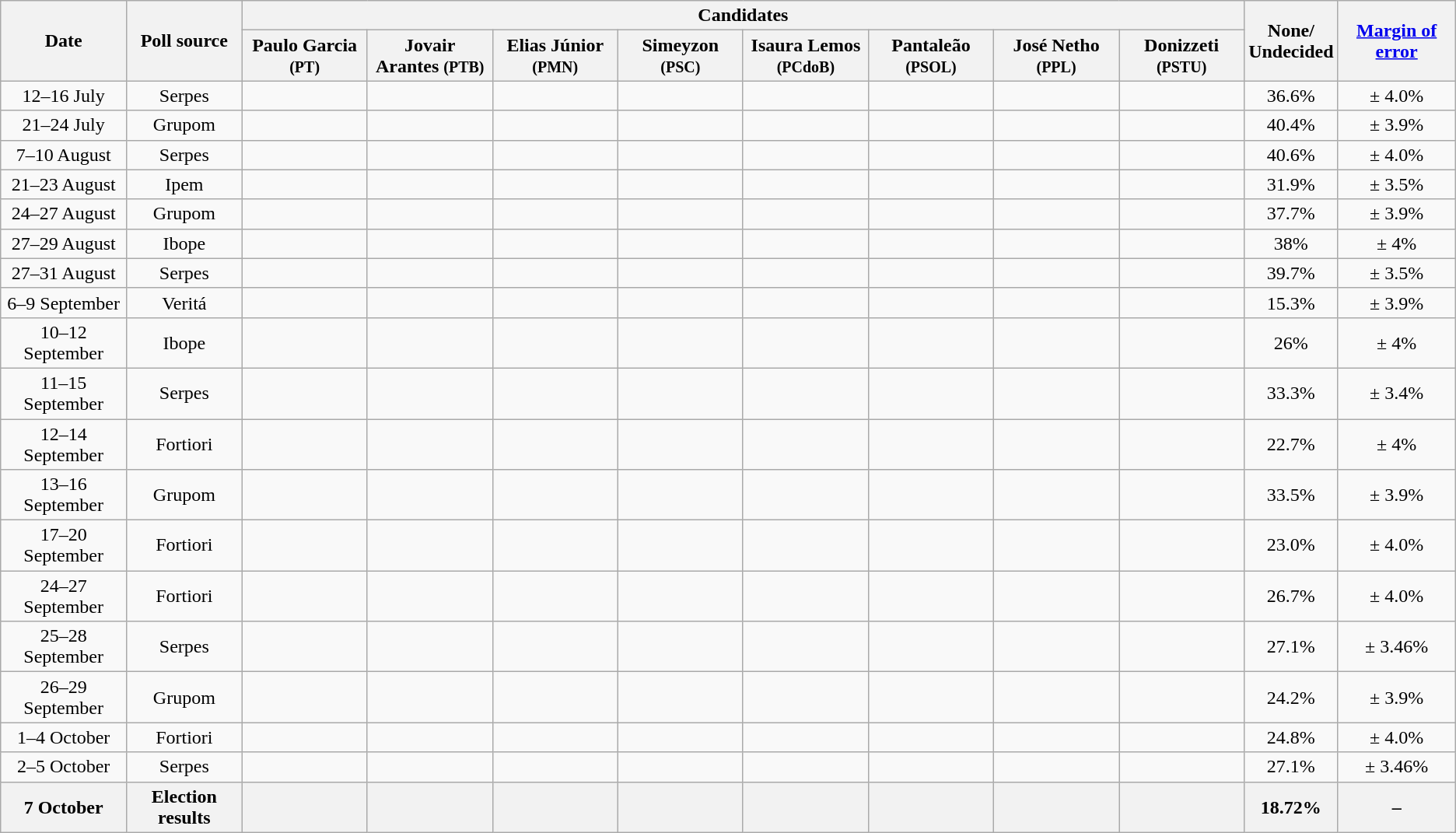<table class=wikitable style=text-align:center;>
<tr>
<th rowspan=2>Date</th>
<th rowspan=2>Poll source</th>
<th colspan=8>Candidates</th>
<th rowspan=2>None/<br>Undecided</th>
<th rowspan=2><a href='#'>Margin of error</a></th>
</tr>
<tr>
<th width=100>Paulo Garcia <small>(PT)</small></th>
<th width=100>Jovair Arantes <small>(PTB)</small></th>
<th width=100>Elias Júnior <small>(PMN)</small></th>
<th width=100>Simeyzon <small>(PSC)</small></th>
<th width=100>Isaura Lemos <small>(PCdoB)</small></th>
<th width=100>Pantaleão <small>(PSOL)</small></th>
<th width=100>José Netho <small>(PPL)</small></th>
<th width=100>Donizzeti <small> (PSTU)</small></th>
</tr>
<tr>
<td>12–16 July</td>
<td>Serpes</td>
<td></td>
<td></td>
<td></td>
<td></td>
<td></td>
<td></td>
<td></td>
<td></td>
<td>36.6%</td>
<td>± 4.0%</td>
</tr>
<tr>
<td>21–24 July</td>
<td>Grupom</td>
<td></td>
<td></td>
<td></td>
<td></td>
<td></td>
<td></td>
<td></td>
<td></td>
<td>40.4%</td>
<td>± 3.9%</td>
</tr>
<tr>
<td>7–10 August</td>
<td>Serpes</td>
<td></td>
<td></td>
<td></td>
<td></td>
<td></td>
<td></td>
<td></td>
<td></td>
<td>40.6%</td>
<td>± 4.0%</td>
</tr>
<tr>
<td>21–23 August</td>
<td>Ipem</td>
<td></td>
<td></td>
<td></td>
<td></td>
<td></td>
<td></td>
<td></td>
<td></td>
<td>31.9%</td>
<td>± 3.5%</td>
</tr>
<tr>
<td>24–27 August</td>
<td>Grupom</td>
<td></td>
<td></td>
<td></td>
<td></td>
<td></td>
<td></td>
<td></td>
<td></td>
<td>37.7%</td>
<td>± 3.9%</td>
</tr>
<tr>
<td>27–29 August</td>
<td>Ibope</td>
<td></td>
<td></td>
<td></td>
<td></td>
<td></td>
<td></td>
<td></td>
<td></td>
<td>38%</td>
<td>± 4%</td>
</tr>
<tr>
<td>27–31 August</td>
<td>Serpes</td>
<td></td>
<td></td>
<td></td>
<td></td>
<td></td>
<td></td>
<td></td>
<td></td>
<td>39.7%</td>
<td>± 3.5%</td>
</tr>
<tr>
<td>6–9 September</td>
<td>Veritá</td>
<td></td>
<td></td>
<td></td>
<td></td>
<td></td>
<td></td>
<td></td>
<td></td>
<td>15.3%</td>
<td>± 3.9%</td>
</tr>
<tr>
<td>10–12 September</td>
<td>Ibope</td>
<td></td>
<td></td>
<td></td>
<td></td>
<td></td>
<td></td>
<td></td>
<td></td>
<td>26%</td>
<td>± 4%</td>
</tr>
<tr>
<td>11–15 September</td>
<td>Serpes</td>
<td></td>
<td></td>
<td></td>
<td></td>
<td></td>
<td></td>
<td></td>
<td></td>
<td>33.3%</td>
<td>± 3.4%</td>
</tr>
<tr>
<td>12–14 September</td>
<td>Fortiori</td>
<td></td>
<td></td>
<td></td>
<td></td>
<td></td>
<td></td>
<td></td>
<td></td>
<td>22.7%</td>
<td>± 4%</td>
</tr>
<tr>
<td>13–16 September</td>
<td>Grupom</td>
<td></td>
<td></td>
<td></td>
<td></td>
<td></td>
<td></td>
<td></td>
<td></td>
<td>33.5%</td>
<td>± 3.9%</td>
</tr>
<tr>
<td>17–20 September</td>
<td>Fortiori</td>
<td></td>
<td></td>
<td></td>
<td></td>
<td></td>
<td></td>
<td></td>
<td></td>
<td>23.0%</td>
<td>± 4.0%</td>
</tr>
<tr>
<td>24–27 September</td>
<td>Fortiori</td>
<td></td>
<td></td>
<td></td>
<td></td>
<td></td>
<td></td>
<td></td>
<td></td>
<td>26.7%</td>
<td>± 4.0%</td>
</tr>
<tr>
<td>25–28 September</td>
<td>Serpes</td>
<td></td>
<td></td>
<td></td>
<td></td>
<td></td>
<td></td>
<td></td>
<td></td>
<td>27.1%</td>
<td>± 3.46%</td>
</tr>
<tr>
<td>26–29 September</td>
<td>Grupom</td>
<td></td>
<td></td>
<td></td>
<td></td>
<td></td>
<td></td>
<td></td>
<td></td>
<td>24.2%</td>
<td>± 3.9%</td>
</tr>
<tr>
<td>1–4 October</td>
<td>Fortiori</td>
<td></td>
<td></td>
<td></td>
<td></td>
<td></td>
<td></td>
<td></td>
<td></td>
<td>24.8%</td>
<td>± 4.0%</td>
</tr>
<tr>
<td>2–5 October</td>
<td>Serpes</td>
<td></td>
<td></td>
<td></td>
<td></td>
<td></td>
<td></td>
<td></td>
<td></td>
<td>27.1%</td>
<td>± 3.46%</td>
</tr>
<tr>
<th>7 October</th>
<th>Election results</th>
<th></th>
<th></th>
<th></th>
<th></th>
<th></th>
<th></th>
<th></th>
<th></th>
<th>18.72%</th>
<th>–</th>
</tr>
</table>
